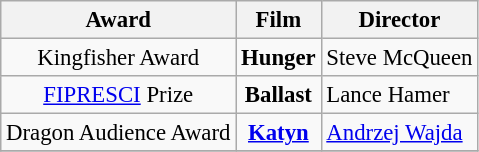<table class="wikitable" style="font-size:95%; text-align:center;">
<tr>
<th>Award</th>
<th>Film</th>
<th>Director</th>
</tr>
<tr>
<td>Kingfisher Award</td>
<td><strong>Hunger</strong></td>
<td style="text-align:left;"> Steve McQueen</td>
</tr>
<tr>
<td><a href='#'>FIPRESCI</a> Prize</td>
<td><strong>Ballast</strong></td>
<td style="text-align:left;"> Lance Hamer</td>
</tr>
<tr>
<td>Dragon Audience Award</td>
<td><strong><a href='#'>Katyn</a></strong></td>
<td style="text-align:left;"> <a href='#'>Andrzej Wajda</a></td>
</tr>
<tr>
</tr>
</table>
